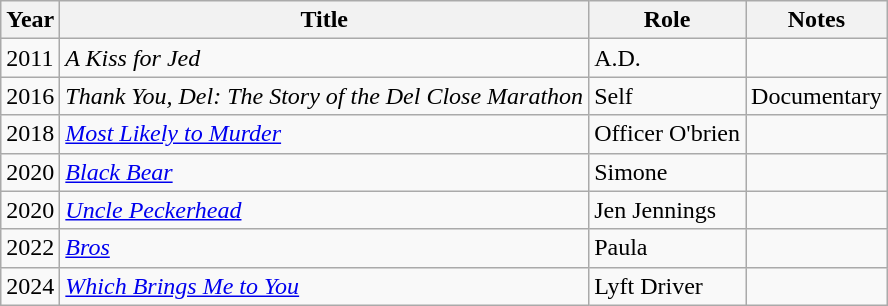<table class="wikitable">
<tr>
<th>Year</th>
<th>Title</th>
<th>Role</th>
<th>Notes</th>
</tr>
<tr>
<td>2011</td>
<td><em>A Kiss for Jed</em></td>
<td>A.D.</td>
<td></td>
</tr>
<tr>
<td>2016</td>
<td><em>Thank You, Del: The Story of the Del Close Marathon</em></td>
<td>Self</td>
<td>Documentary</td>
</tr>
<tr>
<td>2018</td>
<td><em><a href='#'>Most Likely to Murder</a></em></td>
<td>Officer O'brien</td>
<td></td>
</tr>
<tr>
<td>2020</td>
<td><a href='#'><em>Black Bear</em></a></td>
<td>Simone</td>
<td></td>
</tr>
<tr>
<td>2020</td>
<td><em><a href='#'>Uncle Peckerhead</a></em></td>
<td>Jen Jennings</td>
<td></td>
</tr>
<tr>
<td>2022</td>
<td><em><a href='#'>Bros</a></em></td>
<td>Paula</td>
<td></td>
</tr>
<tr>
<td>2024</td>
<td><em><a href='#'>Which Brings Me to You</a></em></td>
<td>Lyft Driver</td>
<td></td>
</tr>
</table>
